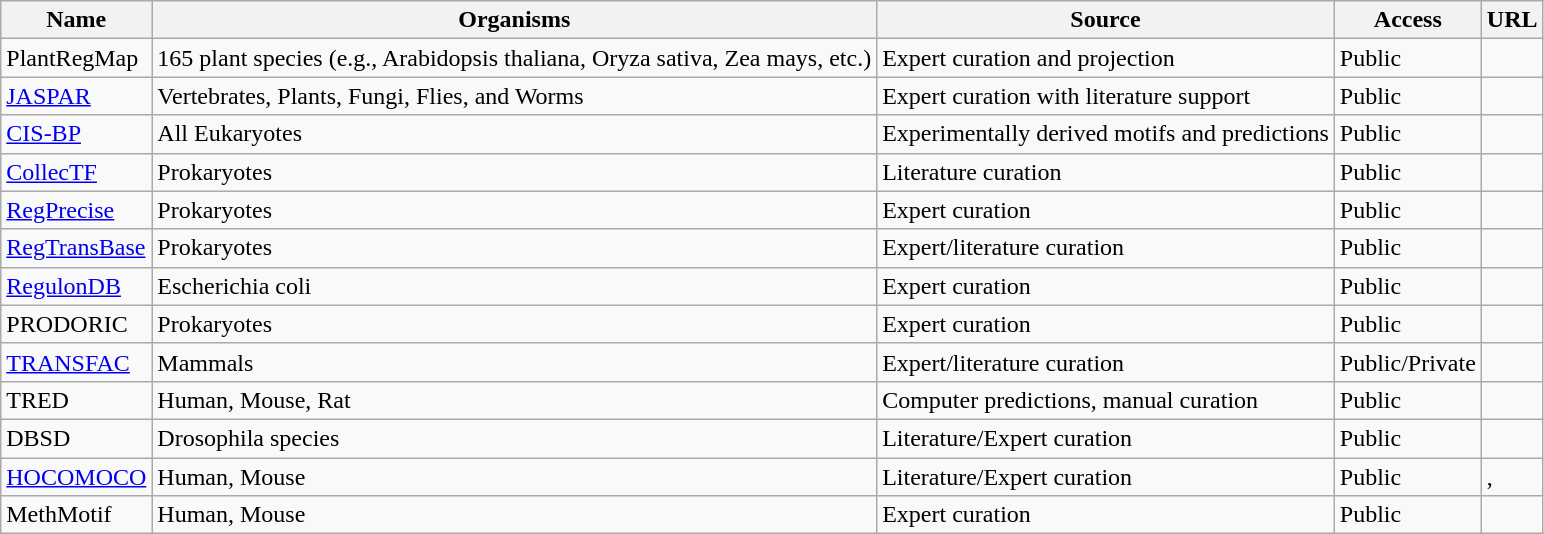<table class="wikitable" border="1">
<tr>
<th>Name</th>
<th>Organisms</th>
<th>Source</th>
<th>Access</th>
<th>URL</th>
</tr>
<tr>
<td>PlantRegMap</td>
<td>165 plant species (e.g., Arabidopsis thaliana, Oryza sativa, Zea mays, etc.)</td>
<td>Expert curation and projection</td>
<td>Public</td>
<td></td>
</tr>
<tr>
<td><a href='#'>JASPAR</a></td>
<td>Vertebrates, Plants, Fungi, Flies, and Worms</td>
<td>Expert curation with literature support</td>
<td>Public</td>
<td></td>
</tr>
<tr>
<td><a href='#'>CIS-BP</a></td>
<td>All Eukaryotes</td>
<td>Experimentally derived motifs and predictions</td>
<td>Public</td>
<td></td>
</tr>
<tr>
<td><a href='#'>CollecTF</a></td>
<td>Prokaryotes</td>
<td>Literature curation</td>
<td>Public</td>
<td></td>
</tr>
<tr>
<td><a href='#'>RegPrecise</a></td>
<td>Prokaryotes</td>
<td>Expert curation</td>
<td>Public</td>
<td></td>
</tr>
<tr>
<td><a href='#'>RegTransBase</a></td>
<td>Prokaryotes</td>
<td>Expert/literature curation</td>
<td>Public</td>
<td></td>
</tr>
<tr>
<td><a href='#'>RegulonDB</a></td>
<td>Escherichia coli</td>
<td>Expert curation</td>
<td>Public</td>
<td> </td>
</tr>
<tr>
<td>PRODORIC</td>
<td>Prokaryotes</td>
<td>Expert curation</td>
<td>Public</td>
<td> </td>
</tr>
<tr>
<td><a href='#'>TRANSFAC</a></td>
<td>Mammals</td>
<td>Expert/literature curation</td>
<td>Public/Private</td>
<td> </td>
</tr>
<tr>
<td>TRED</td>
<td>Human, Mouse, Rat</td>
<td>Computer predictions, manual curation</td>
<td>Public</td>
<td></td>
</tr>
<tr>
<td>DBSD</td>
<td>Drosophila species</td>
<td>Literature/Expert curation</td>
<td>Public</td>
<td></td>
</tr>
<tr>
<td><a href='#'>HOCOMOCO</a></td>
<td>Human, Mouse</td>
<td>Literature/Expert curation</td>
<td>Public</td>
<td>,</td>
</tr>
<tr>
<td>MethMotif</td>
<td>Human, Mouse</td>
<td>Expert curation</td>
<td>Public</td>
<td> </td>
</tr>
</table>
